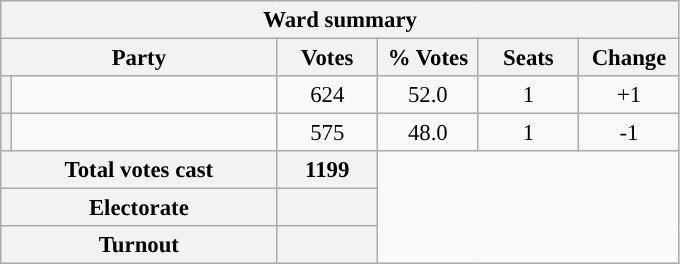<table class="wikitable" style="font-size:95%;">
<tr>
<th colspan="6">Ward summary</th>
</tr>
<tr>
<th colspan="2">Party</th>
<th style="width: 60px">Votes</th>
<th style="width: 60px">% Votes</th>
<th style="width: 60px">Seats</th>
<th style="width: 60px">Change</th>
</tr>
<tr>
<th style="background-color: "></th>
<td style="width: 170px"><a href='#'></a></td>
<td align="center">624</td>
<td align="center">52.0</td>
<td align="center">1</td>
<td align="center">+1</td>
</tr>
<tr>
<th style="background-color: "></th>
<td style="width: 170px"><a href='#'></a></td>
<td align="center">575</td>
<td align="center">48.0</td>
<td align="center">1</td>
<td align="center">-1</td>
</tr>
<tr style="background-color:#E9E9E9">
<th colspan="2">Total votes cast</th>
<th style="width: 60px">1199</th>
</tr>
<tr style="background-color:#E9E9E9">
<th colspan="2">Electorate</th>
<th style="width: 60px"></th>
</tr>
<tr style="background-color:#E9E9E9">
<th colspan="2">Turnout</th>
<th style="width: 60px"></th>
</tr>
</table>
